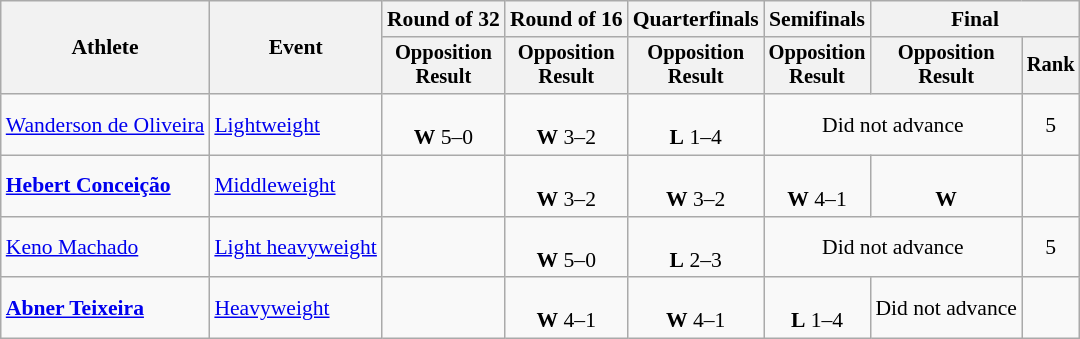<table class="wikitable" style="font-size:90%">
<tr>
<th rowspan="2">Athlete</th>
<th rowspan="2">Event</th>
<th>Round of 32</th>
<th>Round of 16</th>
<th>Quarterfinals</th>
<th>Semifinals</th>
<th colspan=2>Final</th>
</tr>
<tr style="font-size:95%">
<th>Opposition<br>Result</th>
<th>Opposition<br>Result</th>
<th>Opposition<br>Result</th>
<th>Opposition<br>Result</th>
<th>Opposition<br>Result</th>
<th>Rank</th>
</tr>
<tr align=center>
<td align=left><a href='#'>Wanderson de Oliveira</a></td>
<td align=left><a href='#'>Lightweight</a></td>
<td><br><strong>W</strong> 5–0</td>
<td><br><strong>W</strong> 3–2</td>
<td><br><strong>L</strong> 1–4</td>
<td colspan=2>Did not advance</td>
<td>5</td>
</tr>
<tr align=center>
<td align=left><strong><a href='#'>Hebert Conceição</a></strong></td>
<td align=left><a href='#'>Middleweight</a></td>
<td></td>
<td><br><strong>W</strong> 3–2</td>
<td><br><strong>W</strong> 3–2</td>
<td><br><strong>W</strong> 4–1</td>
<td><br><strong>W</strong> </td>
<td></td>
</tr>
<tr align=center>
<td align=left><a href='#'>Keno Machado</a></td>
<td align=left><a href='#'>Light heavyweight</a></td>
<td></td>
<td><br><strong>W</strong> 5–0</td>
<td><br><strong>L</strong> 2–3</td>
<td colspan=2>Did not advance</td>
<td>5</td>
</tr>
<tr align=center>
<td align=left><strong><a href='#'>Abner Teixeira</a></strong></td>
<td align=left><a href='#'>Heavyweight</a></td>
<td></td>
<td><br><strong>W</strong> 4–1</td>
<td><br><strong>W</strong> 4–1</td>
<td><br><strong>L</strong> 1–4</td>
<td>Did not advance</td>
<td></td>
</tr>
</table>
